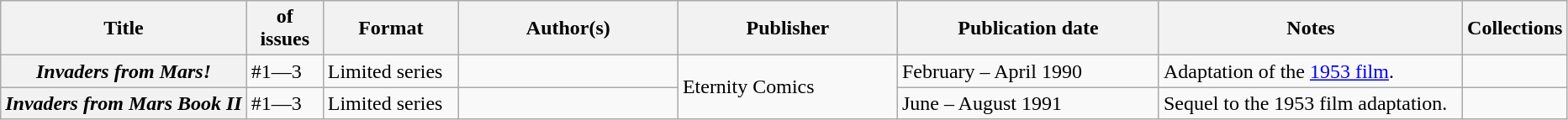<table class="wikitable">
<tr>
<th>Title</th>
<th style="width:40pt"> of issues</th>
<th style="width:75pt">Format</th>
<th style="width:125pt">Author(s)</th>
<th style="width:125pt">Publisher</th>
<th style="width:150pt">Publication date</th>
<th style="width:175pt">Notes</th>
<th>Collections</th>
</tr>
<tr>
<th><em>Invaders from Mars!</em></th>
<td>#1—3</td>
<td>Limited series</td>
<td></td>
<td rowspan="2">Eternity Comics</td>
<td>February – April 1990</td>
<td>Adaptation of the <a href='#'>1953 film</a>.</td>
<td></td>
</tr>
<tr>
<th><em>Invaders from Mars Book II</em></th>
<td>#1—3</td>
<td>Limited series</td>
<td></td>
<td>June – August 1991</td>
<td>Sequel to the 1953 film adaptation.</td>
<td></td>
</tr>
</table>
